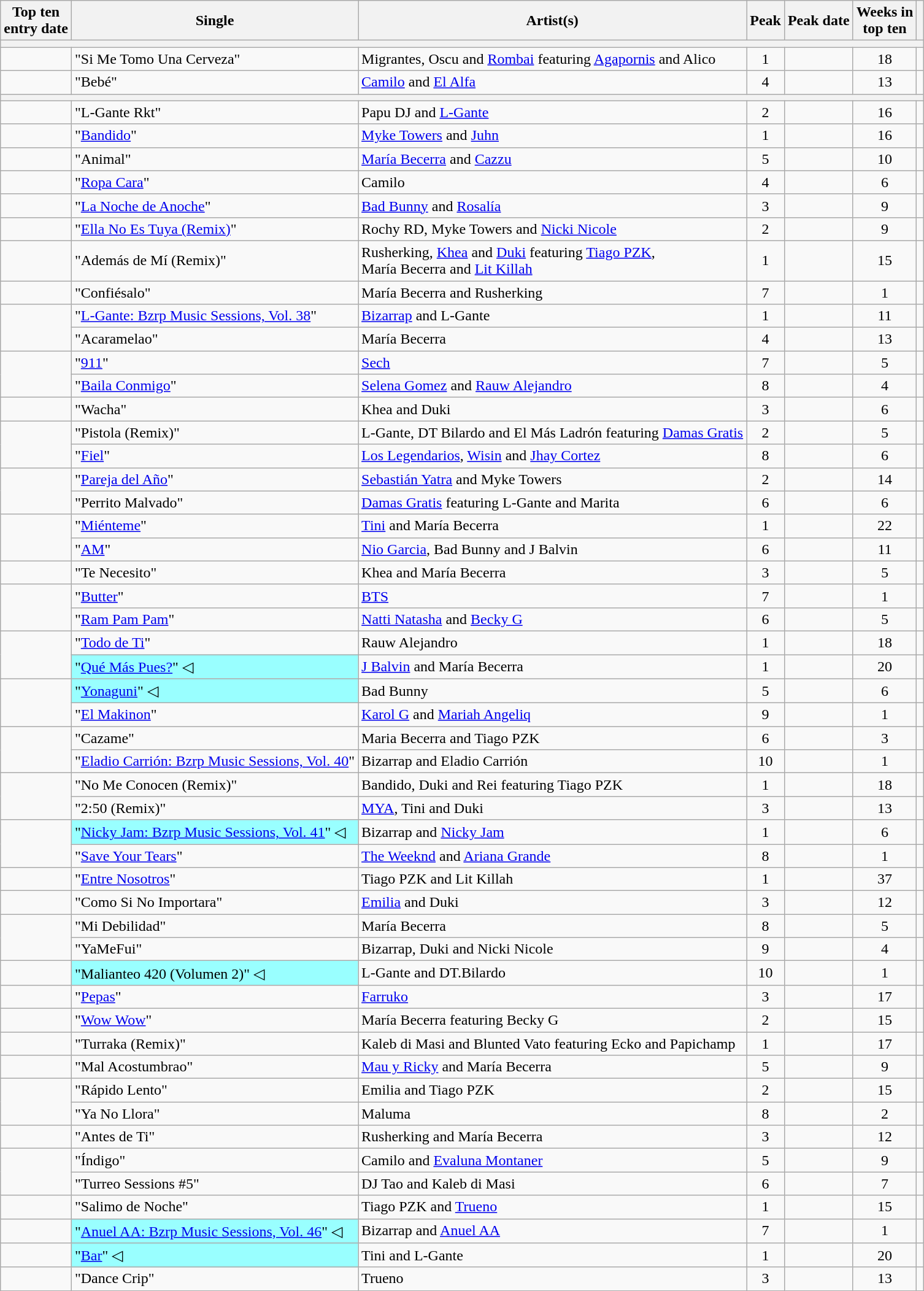<table class="wikitable sortable">
<tr>
<th>Top ten<br>entry date</th>
<th>Single</th>
<th>Artist(s)</th>
<th data-sort-type="number">Peak</th>
<th>Peak date</th>
<th data-sort-type="number">Weeks in<br>top ten</th>
<th></th>
</tr>
<tr>
<th colspan=7></th>
</tr>
<tr>
<td></td>
<td>"Si Me Tomo Una Cerveza"</td>
<td>Migrantes, Oscu and <a href='#'>Rombai</a> featuring <a href='#'>Agapornis</a> and Alico</td>
<td style="text-align:center;">1</td>
<td></td>
<td style="text-align:center;">18</td>
<td style="text-align:center;"></td>
</tr>
<tr>
<td></td>
<td>"Bebé"</td>
<td><a href='#'>Camilo</a> and <a href='#'>El Alfa</a></td>
<td style="text-align:center;">4</td>
<td></td>
<td style="text-align:center;">13</td>
<td style="text-align:center;"></td>
</tr>
<tr>
<th colspan=7></th>
</tr>
<tr>
<td></td>
<td>"L-Gante Rkt"</td>
<td>Papu DJ and <a href='#'>L-Gante</a></td>
<td style="text-align:center;">2</td>
<td></td>
<td style="text-align:center;">16</td>
<td style="text-align:center;"></td>
</tr>
<tr>
<td></td>
<td>"<a href='#'>Bandido</a>"</td>
<td><a href='#'>Myke Towers</a> and <a href='#'>Juhn</a></td>
<td style="text-align:center;">1</td>
<td></td>
<td style="text-align:center;">16</td>
<td style="text-align:center;"></td>
</tr>
<tr>
<td></td>
<td>"Animal"</td>
<td><a href='#'>María Becerra</a> and <a href='#'>Cazzu</a></td>
<td style="text-align:center;">5</td>
<td></td>
<td style="text-align:center;">10</td>
<td style="text-align:center;"></td>
</tr>
<tr>
<td></td>
<td>"<a href='#'>Ropa Cara</a>"</td>
<td>Camilo</td>
<td style="text-align:center;">4</td>
<td></td>
<td style="text-align:center;">6</td>
<td style="text-align:center;"></td>
</tr>
<tr>
<td></td>
<td>"<a href='#'>La Noche de Anoche</a>"</td>
<td><a href='#'>Bad Bunny</a> and <a href='#'>Rosalía</a></td>
<td style="text-align:center;">3</td>
<td></td>
<td style="text-align:center;">9</td>
<td style="text-align:center;"></td>
</tr>
<tr>
<td></td>
<td>"<a href='#'>Ella No Es Tuya (Remix)</a>"</td>
<td>Rochy RD, Myke Towers and <a href='#'>Nicki Nicole</a></td>
<td style="text-align:center;">2</td>
<td></td>
<td style="text-align:center;">9</td>
<td style="text-align:center;"></td>
</tr>
<tr>
<td></td>
<td>"Además de Mí (Remix)"</td>
<td>Rusherking, <a href='#'>Khea</a> and <a href='#'>Duki</a> featuring <a href='#'>Tiago PZK</a>,<br>María Becerra and <a href='#'>Lit Killah</a></td>
<td style="text-align:center;">1</td>
<td></td>
<td style="text-align:center;">15</td>
<td style="text-align:center;"></td>
</tr>
<tr>
<td></td>
<td>"Confiésalo"</td>
<td>María Becerra and Rusherking</td>
<td style="text-align:center;">7</td>
<td></td>
<td style="text-align:center;">1</td>
<td style="text-align:center;"></td>
</tr>
<tr>
<td rowspan="2"></td>
<td>"<a href='#'>L-Gante: Bzrp Music Sessions, Vol. 38</a>"</td>
<td><a href='#'>Bizarrap</a> and L-Gante</td>
<td style="text-align:center;">1</td>
<td></td>
<td style="text-align:center;">11</td>
<td style="text-align:center;"></td>
</tr>
<tr>
<td>"Acaramelao"</td>
<td>María Becerra</td>
<td style="text-align:center;">4</td>
<td></td>
<td style="text-align:center;">13</td>
<td style="text-align:center;"></td>
</tr>
<tr>
<td rowspan="2"></td>
<td>"<a href='#'>911</a>"</td>
<td><a href='#'>Sech</a></td>
<td style="text-align:center;">7</td>
<td></td>
<td style="text-align:center;">5</td>
<td style="text-align:center;"></td>
</tr>
<tr>
<td>"<a href='#'>Baila Conmigo</a>"</td>
<td><a href='#'>Selena Gomez</a> and <a href='#'>Rauw Alejandro</a></td>
<td style="text-align:center;">8</td>
<td></td>
<td style="text-align:center;">4</td>
<td style="text-align:center;"></td>
</tr>
<tr>
<td></td>
<td>"Wacha"</td>
<td>Khea and Duki</td>
<td style="text-align:center;">3</td>
<td></td>
<td style="text-align:center;">6</td>
<td style="text-align:center;"></td>
</tr>
<tr>
<td rowspan="2"></td>
<td>"Pistola (Remix)"</td>
<td>L-Gante, DT Bilardo and El Más Ladrón featuring <a href='#'>Damas Gratis</a></td>
<td style="text-align:center;">2</td>
<td></td>
<td style="text-align:center;">5</td>
<td style="text-align:center;"></td>
</tr>
<tr>
<td>"<a href='#'>Fiel</a>"</td>
<td><a href='#'>Los Legendarios</a>, <a href='#'>Wisin</a> and <a href='#'>Jhay Cortez</a></td>
<td style="text-align:center;">8</td>
<td></td>
<td style="text-align:center;">6</td>
<td style="text-align:center;"></td>
</tr>
<tr>
<td rowspan="2"></td>
<td>"<a href='#'>Pareja del Año</a>"</td>
<td><a href='#'>Sebastián Yatra</a> and Myke Towers</td>
<td style="text-align:center;">2</td>
<td></td>
<td style="text-align:center;">14</td>
<td style="text-align:center;"></td>
</tr>
<tr>
<td>"Perrito Malvado"</td>
<td><a href='#'>Damas Gratis</a> featuring L-Gante and Marita</td>
<td style="text-align:center;">6</td>
<td></td>
<td style="text-align:center;">6</td>
<td style="text-align:center;"></td>
</tr>
<tr>
<td rowspan="2"></td>
<td>"<a href='#'>Miénteme</a>"</td>
<td><a href='#'>Tini</a> and María Becerra</td>
<td style="text-align:center;">1</td>
<td></td>
<td style="text-align:center;">22</td>
<td style="text-align:center;"></td>
</tr>
<tr>
<td>"<a href='#'>AM</a>"</td>
<td><a href='#'>Nio Garcia</a>, Bad Bunny and J Balvin</td>
<td style="text-align:center;">6</td>
<td></td>
<td style="text-align:center;">11</td>
<td style="text-align:center;"></td>
</tr>
<tr>
<td></td>
<td>"Te Necesito"</td>
<td>Khea and María Becerra</td>
<td style="text-align:center;">3</td>
<td></td>
<td style="text-align:center;">5</td>
<td style="text-align:center;"></td>
</tr>
<tr>
<td rowspan="2"></td>
<td>"<a href='#'>Butter</a>"</td>
<td><a href='#'>BTS</a></td>
<td style="text-align:center;">7</td>
<td></td>
<td style="text-align:center;">1</td>
<td style="text-align:center;"></td>
</tr>
<tr>
<td>"<a href='#'>Ram Pam Pam</a>"</td>
<td><a href='#'>Natti Natasha</a> and <a href='#'>Becky G</a></td>
<td style="text-align:center;">6</td>
<td></td>
<td style="text-align:center;">5</td>
<td style="text-align:center;"></td>
</tr>
<tr>
<td rowspan="2"></td>
<td>"<a href='#'>Todo de Ti</a>"</td>
<td>Rauw Alejandro</td>
<td style="text-align:center;">1</td>
<td></td>
<td style="text-align:center;">18</td>
<td style="text-align:center;"></td>
</tr>
<tr>
<td style="background:#9ff;">"<a href='#'>Qué Más Pues?</a>" ◁</td>
<td><a href='#'>J Balvin</a> and María Becerra</td>
<td style="text-align:center;">1</td>
<td></td>
<td style="text-align:center;">20</td>
<td style="text-align:center;"></td>
</tr>
<tr>
<td rowspan="2"></td>
<td style="background:#9ff;">"<a href='#'>Yonaguni</a>" ◁</td>
<td>Bad Bunny</td>
<td style="text-align:center;">5</td>
<td></td>
<td style="text-align:center;">6</td>
<td style="text-align:center;"></td>
</tr>
<tr>
<td>"<a href='#'>El Makinon</a>"</td>
<td><a href='#'>Karol G</a> and <a href='#'>Mariah Angeliq</a></td>
<td style="text-align:center;">9</td>
<td></td>
<td style="text-align:center;">1</td>
<td style="text-align:center;"></td>
</tr>
<tr>
<td rowspan="2"></td>
<td>"Cazame"</td>
<td>Maria Becerra and Tiago PZK</td>
<td style="text-align:center;">6</td>
<td></td>
<td style="text-align:center;">3</td>
<td style="text-align:center;"></td>
</tr>
<tr>
<td>"<a href='#'>Eladio Carrión: Bzrp Music Sessions, Vol. 40</a>"</td>
<td>Bizarrap and Eladio Carrión</td>
<td style="text-align:center;">10</td>
<td></td>
<td style="text-align:center;">1</td>
<td style="text-align:center;"></td>
</tr>
<tr>
<td rowspan="2"></td>
<td>"No Me Conocen (Remix)"</td>
<td>Bandido, Duki and Rei featuring Tiago PZK</td>
<td style="text-align:center;">1</td>
<td></td>
<td style="text-align:center;">18</td>
<td style="text-align:center;"></td>
</tr>
<tr>
<td>"2:50 (Remix)"</td>
<td><a href='#'>MYA</a>, Tini and Duki</td>
<td style="text-align:center;">3</td>
<td></td>
<td style="text-align:center;">13</td>
<td style="text-align:center;"></td>
</tr>
<tr>
<td rowspan="2"></td>
<td style="background:#9ff;">"<a href='#'>Nicky Jam: Bzrp Music Sessions, Vol. 41</a>" ◁</td>
<td>Bizarrap and <a href='#'>Nicky Jam</a></td>
<td style="text-align:center;">1</td>
<td></td>
<td style="text-align:center;">6</td>
<td style="text-align:center;"></td>
</tr>
<tr>
<td>"<a href='#'>Save Your Tears</a>"</td>
<td><a href='#'>The Weeknd</a> and <a href='#'>Ariana Grande</a></td>
<td style="text-align:center;">8</td>
<td></td>
<td style="text-align:center;">1</td>
<td style="text-align:center;"></td>
</tr>
<tr>
<td></td>
<td>"<a href='#'>Entre Nosotros</a>"</td>
<td>Tiago PZK and Lit Killah</td>
<td style="text-align:center;">1</td>
<td></td>
<td style="text-align:center;">37</td>
<td style="text-align:center;"></td>
</tr>
<tr>
<td></td>
<td>"Como Si No Importara"</td>
<td><a href='#'>Emilia</a> and Duki</td>
<td style="text-align:center;">3</td>
<td></td>
<td style="text-align:center;">12</td>
<td style="text-align:center;"></td>
</tr>
<tr>
<td rowspan="2"></td>
<td>"Mi Debilidad"</td>
<td>María Becerra</td>
<td style="text-align:center;">8</td>
<td></td>
<td style="text-align:center;">5</td>
<td style="text-align:center;"></td>
</tr>
<tr>
<td>"YaMeFui"</td>
<td>Bizarrap, Duki and Nicki Nicole</td>
<td style="text-align:center;">9</td>
<td></td>
<td style="text-align:center;">4</td>
<td style="text-align:center;"></td>
</tr>
<tr>
<td></td>
<td style="background:#9ff;">"Malianteo 420 (Volumen 2)" ◁</td>
<td>L-Gante and DT.Bilardo</td>
<td style="text-align:center;">10</td>
<td></td>
<td style="text-align:center;">1</td>
<td style="text-align:center;"></td>
</tr>
<tr>
<td></td>
<td>"<a href='#'>Pepas</a>"</td>
<td><a href='#'>Farruko</a></td>
<td style="text-align:center;">3</td>
<td></td>
<td style="text-align:center;">17</td>
<td style="text-align:center;"></td>
</tr>
<tr>
<td></td>
<td>"<a href='#'>Wow Wow</a>"</td>
<td>María Becerra featuring Becky G</td>
<td style="text-align:center;">2</td>
<td></td>
<td style="text-align:center;">15</td>
<td style="text-align:center;"></td>
</tr>
<tr>
<td></td>
<td>"Turraka (Remix)"</td>
<td>Kaleb di Masi and Blunted Vato featuring Ecko and Papichamp</td>
<td style="text-align:center;">1</td>
<td></td>
<td style="text-align:center;">17</td>
<td style="text-align:center;"></td>
</tr>
<tr>
<td></td>
<td>"Mal Acostumbrao"</td>
<td><a href='#'>Mau y Ricky</a> and María Becerra</td>
<td style="text-align:center;">5</td>
<td></td>
<td style="text-align:center;">9</td>
<td style="text-align:center;"></td>
</tr>
<tr>
<td rowspan="2"></td>
<td>"Rápido Lento"</td>
<td>Emilia and Tiago PZK</td>
<td style="text-align:center;">2</td>
<td></td>
<td style="text-align:center;">15</td>
<td style="text-align:center;"></td>
</tr>
<tr>
<td>"Ya No Llora"</td>
<td>Maluma</td>
<td style="text-align:center;">8</td>
<td></td>
<td style="text-align:center;">2</td>
<td style="text-align:center;"></td>
</tr>
<tr>
<td></td>
<td>"Antes de Ti"</td>
<td>Rusherking and María Becerra</td>
<td style="text-align:center;">3</td>
<td></td>
<td style="text-align:center;">12</td>
<td style="text-align:center;"></td>
</tr>
<tr>
<td rowspan="2"></td>
<td>"Índigo"</td>
<td>Camilo and <a href='#'>Evaluna Montaner</a></td>
<td style="text-align:center;">5</td>
<td></td>
<td style="text-align:center;">9</td>
<td style="text-align:center;"></td>
</tr>
<tr>
<td>"Turreo Sessions #5"</td>
<td>DJ Tao and Kaleb di Masi</td>
<td style="text-align:center;">6</td>
<td></td>
<td style="text-align:center;">7</td>
<td style="text-align:center;"></td>
</tr>
<tr>
<td></td>
<td>"Salimo de Noche"</td>
<td>Tiago PZK and <a href='#'>Trueno</a></td>
<td style="text-align:center;">1</td>
<td></td>
<td style="text-align:center;">15</td>
<td style="text-align:center;"></td>
</tr>
<tr>
<td></td>
<td style="background:#9ff;">"<a href='#'>Anuel AA: Bzrp Music Sessions, Vol. 46</a>" ◁</td>
<td>Bizarrap and <a href='#'>Anuel AA</a></td>
<td style="text-align:center;">7</td>
<td></td>
<td style="text-align:center;">1</td>
<td style="text-align:center;"></td>
</tr>
<tr>
<td></td>
<td style="background:#9ff;">"<a href='#'>Bar</a>" ◁</td>
<td>Tini and L-Gante</td>
<td style="text-align:center;">1</td>
<td></td>
<td style="text-align:center;">20</td>
<td style="text-align:center;"></td>
</tr>
<tr>
<td></td>
<td>"Dance Crip"</td>
<td>Trueno</td>
<td style="text-align:center;">3</td>
<td></td>
<td style="text-align:center;">13</td>
<td style="text-align:center;"></td>
</tr>
</table>
